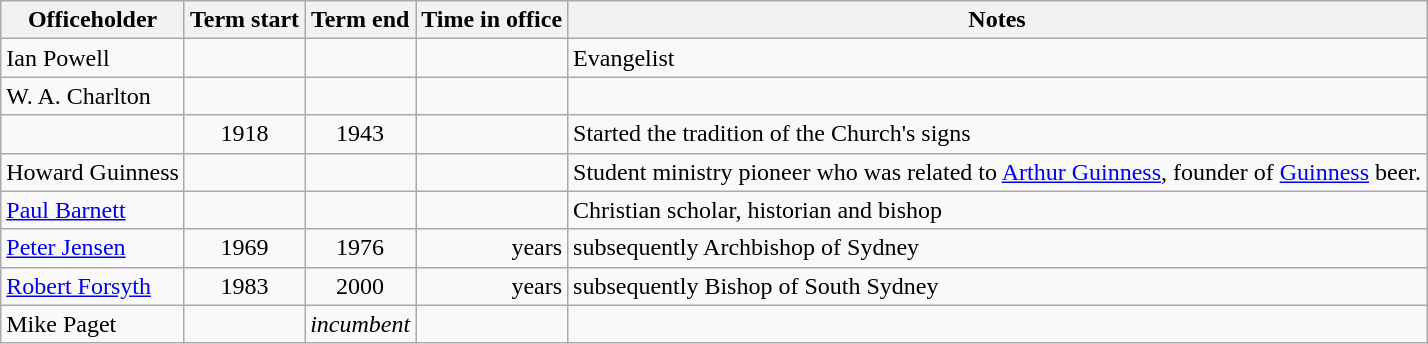<table class="wikitable sortable">
<tr>
<th>Officeholder</th>
<th>Term start</th>
<th>Term end</th>
<th>Time in office</th>
<th>Notes</th>
</tr>
<tr>
<td>Ian Powell</td>
<td></td>
<td></td>
<td></td>
<td>Evangelist</td>
</tr>
<tr>
<td>W. A. Charlton</td>
<td align=center></td>
<td></td>
<td></td>
<td></td>
</tr>
<tr>
<td></td>
<td align=center>1918</td>
<td align=center>1943</td>
<td align=right></td>
<td>Started the tradition of the Church's signs</td>
</tr>
<tr>
<td>Howard Guinness</td>
<td></td>
<td></td>
<td></td>
<td>Student ministry pioneer who was related to <a href='#'>Arthur Guinness</a>, founder of <a href='#'>Guinness</a> beer.</td>
</tr>
<tr>
<td><a href='#'>Paul Barnett</a> </td>
<td></td>
<td></td>
<td></td>
<td>Christian scholar, historian and bishop</td>
</tr>
<tr>
<td><a href='#'>Peter Jensen</a></td>
<td align=center>1969</td>
<td align=center>1976</td>
<td align=right> years</td>
<td>subsequently Archbishop of Sydney</td>
</tr>
<tr>
<td><a href='#'>Robert Forsyth</a></td>
<td align=center>1983</td>
<td align=center>2000</td>
<td align=right> years</td>
<td>subsequently Bishop of South Sydney</td>
</tr>
<tr>
<td>Mike Paget</td>
<td align=center></td>
<td align=center><em>incumbent</em></td>
<td align=right></td>
<td></td>
</tr>
</table>
